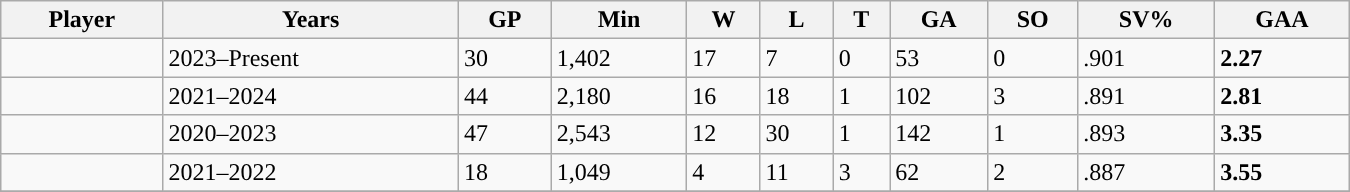<table class="wikitable sortable" width = 900>
<tr>
<th>Player</th>
<th>Years</th>
<th>GP</th>
<th>Min</th>
<th>W</th>
<th>L</th>
<th>T</th>
<th>GA</th>
<th>SO</th>
<th>SV%</th>
<th>GAA</th>
</tr>
<tr>
<td></td>
<td>2023–Present</td>
<td>30</td>
<td>1,402</td>
<td>17</td>
<td>7</td>
<td>0</td>
<td>53</td>
<td>0</td>
<td>.901</td>
<td><strong>2.27</strong></td>
</tr>
<tr>
<td></td>
<td>2021–2024</td>
<td>44</td>
<td>2,180</td>
<td>16</td>
<td>18</td>
<td>1</td>
<td>102</td>
<td>3</td>
<td>.891</td>
<td><strong>2.81</strong></td>
</tr>
<tr>
<td></td>
<td>2020–2023</td>
<td>47</td>
<td>2,543</td>
<td>12</td>
<td>30</td>
<td>1</td>
<td>142</td>
<td>1</td>
<td>.893</td>
<td><strong>3.35</strong></td>
</tr>
<tr>
<td></td>
<td>2021–2022</td>
<td>18</td>
<td>1,049</td>
<td>4</td>
<td>11</td>
<td>3</td>
<td>62</td>
<td>2</td>
<td>.887</td>
<td><strong>3.55</strong></td>
</tr>
<tr>
</tr>
</table>
